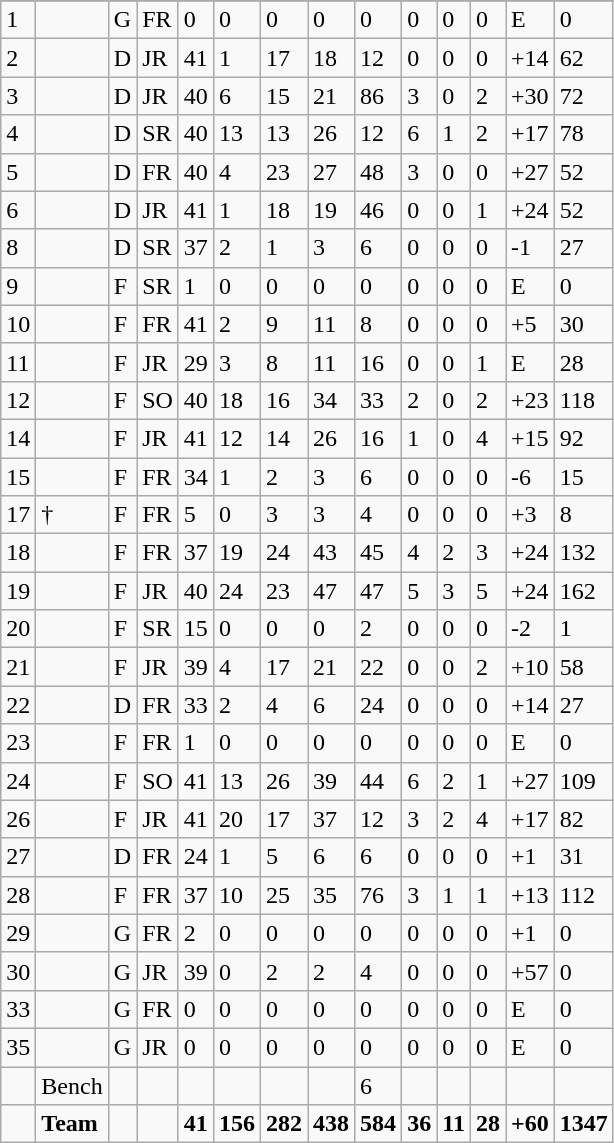<table class="wikitable sortable">
<tr>
</tr>
<tr>
<td>1</td>
<td></td>
<td>G</td>
<td>FR</td>
<td>0</td>
<td>0</td>
<td>0</td>
<td>0</td>
<td>0</td>
<td>0</td>
<td>0</td>
<td>0</td>
<td>E</td>
<td>0</td>
</tr>
<tr>
<td>2</td>
<td></td>
<td>D</td>
<td>JR</td>
<td>41</td>
<td>1</td>
<td>17</td>
<td>18</td>
<td>12</td>
<td>0</td>
<td>0</td>
<td>0</td>
<td>+14</td>
<td>62</td>
</tr>
<tr>
<td>3</td>
<td></td>
<td>D</td>
<td>JR</td>
<td>40</td>
<td>6</td>
<td>15</td>
<td>21</td>
<td>86</td>
<td>3</td>
<td>0</td>
<td>2</td>
<td>+30</td>
<td>72</td>
</tr>
<tr>
<td>4</td>
<td></td>
<td>D</td>
<td>SR</td>
<td>40</td>
<td>13</td>
<td>13</td>
<td>26</td>
<td>12</td>
<td>6</td>
<td>1</td>
<td>2</td>
<td>+17</td>
<td>78</td>
</tr>
<tr>
<td>5</td>
<td></td>
<td>D</td>
<td>FR</td>
<td>40</td>
<td>4</td>
<td>23</td>
<td>27</td>
<td>48</td>
<td>3</td>
<td>0</td>
<td>0</td>
<td>+27</td>
<td>52</td>
</tr>
<tr>
<td>6</td>
<td></td>
<td>D</td>
<td>JR</td>
<td>41</td>
<td>1</td>
<td>18</td>
<td>19</td>
<td>46</td>
<td>0</td>
<td>0</td>
<td>1</td>
<td>+24</td>
<td>52</td>
</tr>
<tr>
<td>8</td>
<td></td>
<td>D</td>
<td>SR</td>
<td>37</td>
<td>2</td>
<td>1</td>
<td>3</td>
<td>6</td>
<td>0</td>
<td>0</td>
<td>0</td>
<td>-1</td>
<td>27</td>
</tr>
<tr>
<td>9</td>
<td></td>
<td>F</td>
<td>SR</td>
<td>1</td>
<td>0</td>
<td>0</td>
<td>0</td>
<td>0</td>
<td>0</td>
<td>0</td>
<td>0</td>
<td>E</td>
<td>0</td>
</tr>
<tr>
<td>10</td>
<td></td>
<td>F</td>
<td>FR</td>
<td>41</td>
<td>2</td>
<td>9</td>
<td>11</td>
<td>8</td>
<td>0</td>
<td>0</td>
<td>0</td>
<td>+5</td>
<td>30</td>
</tr>
<tr>
<td>11</td>
<td></td>
<td>F</td>
<td>JR</td>
<td>29</td>
<td>3</td>
<td>8</td>
<td>11</td>
<td>16</td>
<td>0</td>
<td>0</td>
<td>1</td>
<td>E</td>
<td>28</td>
</tr>
<tr>
<td>12</td>
<td></td>
<td>F</td>
<td>SO</td>
<td>40</td>
<td>18</td>
<td>16</td>
<td>34</td>
<td>33</td>
<td>2</td>
<td>0</td>
<td>2</td>
<td>+23</td>
<td>118</td>
</tr>
<tr>
<td>14</td>
<td></td>
<td>F</td>
<td>JR</td>
<td>41</td>
<td>12</td>
<td>14</td>
<td>26</td>
<td>16</td>
<td>1</td>
<td>0</td>
<td>4</td>
<td>+15</td>
<td>92</td>
</tr>
<tr>
<td>15</td>
<td></td>
<td>F</td>
<td>FR</td>
<td>34</td>
<td>1</td>
<td>2</td>
<td>3</td>
<td>6</td>
<td>0</td>
<td>0</td>
<td>0</td>
<td>-6</td>
<td>15</td>
</tr>
<tr>
<td>17</td>
<td>†</td>
<td>F</td>
<td>FR</td>
<td>5</td>
<td>0</td>
<td>3</td>
<td>3</td>
<td>4</td>
<td>0</td>
<td>0</td>
<td>0</td>
<td>+3</td>
<td>8</td>
</tr>
<tr>
<td>18</td>
<td></td>
<td>F</td>
<td>FR</td>
<td>37</td>
<td>19</td>
<td>24</td>
<td>43</td>
<td>45</td>
<td>4</td>
<td>2</td>
<td>3</td>
<td>+24</td>
<td>132</td>
</tr>
<tr>
<td>19</td>
<td></td>
<td>F</td>
<td>JR</td>
<td>40</td>
<td>24</td>
<td>23</td>
<td>47</td>
<td>47</td>
<td>5</td>
<td>3</td>
<td>5</td>
<td>+24</td>
<td>162</td>
</tr>
<tr>
<td>20</td>
<td></td>
<td>F</td>
<td>SR</td>
<td>15</td>
<td>0</td>
<td>0</td>
<td>0</td>
<td>2</td>
<td>0</td>
<td>0</td>
<td>0</td>
<td>-2</td>
<td>1</td>
</tr>
<tr>
<td>21</td>
<td></td>
<td>F</td>
<td>JR</td>
<td>39</td>
<td>4</td>
<td>17</td>
<td>21</td>
<td>22</td>
<td>0</td>
<td>0</td>
<td>2</td>
<td>+10</td>
<td>58</td>
</tr>
<tr>
<td>22</td>
<td></td>
<td>D</td>
<td>FR</td>
<td>33</td>
<td>2</td>
<td>4</td>
<td>6</td>
<td>24</td>
<td>0</td>
<td>0</td>
<td>0</td>
<td>+14</td>
<td>27</td>
</tr>
<tr>
<td>23</td>
<td></td>
<td>F</td>
<td>FR</td>
<td>1</td>
<td>0</td>
<td>0</td>
<td>0</td>
<td>0</td>
<td>0</td>
<td>0</td>
<td>0</td>
<td>E</td>
<td>0</td>
</tr>
<tr>
<td>24</td>
<td></td>
<td>F</td>
<td>SO</td>
<td>41</td>
<td>13</td>
<td>26</td>
<td>39</td>
<td>44</td>
<td>6</td>
<td>2</td>
<td>1</td>
<td>+27</td>
<td>109</td>
</tr>
<tr>
<td>26</td>
<td></td>
<td>F</td>
<td>JR</td>
<td>41</td>
<td>20</td>
<td>17</td>
<td>37</td>
<td>12</td>
<td>3</td>
<td>2</td>
<td>4</td>
<td>+17</td>
<td>82</td>
</tr>
<tr>
<td>27</td>
<td></td>
<td>D</td>
<td>FR</td>
<td>24</td>
<td>1</td>
<td>5</td>
<td>6</td>
<td>6</td>
<td>0</td>
<td>0</td>
<td>0</td>
<td>+1</td>
<td>31</td>
</tr>
<tr>
<td>28</td>
<td></td>
<td>F</td>
<td>FR</td>
<td>37</td>
<td>10</td>
<td>25</td>
<td>35</td>
<td>76</td>
<td>3</td>
<td>1</td>
<td>1</td>
<td>+13</td>
<td>112</td>
</tr>
<tr>
<td>29</td>
<td></td>
<td>G</td>
<td>FR</td>
<td>2</td>
<td>0</td>
<td>0</td>
<td>0</td>
<td>0</td>
<td>0</td>
<td>0</td>
<td>0</td>
<td>+1</td>
<td>0</td>
</tr>
<tr>
<td>30</td>
<td></td>
<td>G</td>
<td>JR</td>
<td>39</td>
<td>0</td>
<td>2</td>
<td>2</td>
<td>4</td>
<td>0</td>
<td>0</td>
<td>0</td>
<td>+57</td>
<td>0</td>
</tr>
<tr>
<td>33</td>
<td></td>
<td>G</td>
<td>FR</td>
<td>0</td>
<td>0</td>
<td>0</td>
<td>0</td>
<td>0</td>
<td>0</td>
<td>0</td>
<td>0</td>
<td>E</td>
<td>0</td>
</tr>
<tr>
<td>35</td>
<td></td>
<td>G</td>
<td>JR</td>
<td>0</td>
<td>0</td>
<td>0</td>
<td>0</td>
<td>0</td>
<td>0</td>
<td>0</td>
<td>0</td>
<td>E</td>
<td>0</td>
</tr>
<tr>
<td></td>
<td>Bench</td>
<td></td>
<td></td>
<td></td>
<td></td>
<td></td>
<td></td>
<td>6</td>
<td></td>
<td></td>
<td></td>
<td></td>
<td></td>
</tr>
<tr class="sortbottom">
<td></td>
<td><strong>Team</strong></td>
<td></td>
<td></td>
<td><strong>41</strong></td>
<td><strong>156</strong></td>
<td><strong>282</strong></td>
<td><strong>438</strong></td>
<td><strong>584</strong></td>
<td><strong>36</strong></td>
<td><strong>11</strong></td>
<td><strong>28</strong></td>
<td><strong>+60</strong></td>
<td><strong>1347</strong></td>
</tr>
</table>
